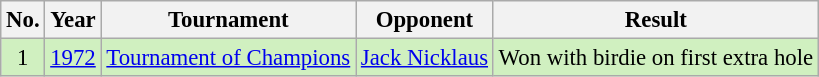<table class="wikitable" style="font-size:95%;">
<tr>
<th>No.</th>
<th>Year</th>
<th>Tournament</th>
<th>Opponent</th>
<th>Result</th>
</tr>
<tr style="background:#D0F0C0;">
<td align=center>1</td>
<td><a href='#'>1972</a></td>
<td><a href='#'>Tournament of Champions</a></td>
<td> <a href='#'>Jack Nicklaus</a></td>
<td>Won with birdie on first extra hole</td>
</tr>
</table>
